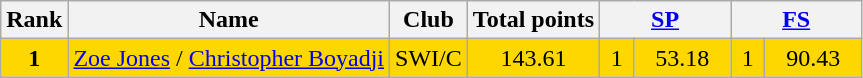<table class="wikitable sortable">
<tr>
<th>Rank</th>
<th>Name</th>
<th>Club</th>
<th>Total points</th>
<th colspan="2" width="80px"><a href='#'>SP</a></th>
<th colspan="2" width="80px"><a href='#'>FS</a></th>
</tr>
<tr bgcolor="gold">
<td align="center"><strong>1</strong></td>
<td><a href='#'>Zoe Jones</a> / <a href='#'>Christopher Boyadji</a></td>
<td>SWI/C</td>
<td align="center">143.61</td>
<td align="center">1</td>
<td align="center">53.18</td>
<td align="center">1</td>
<td align="center">90.43</td>
</tr>
</table>
